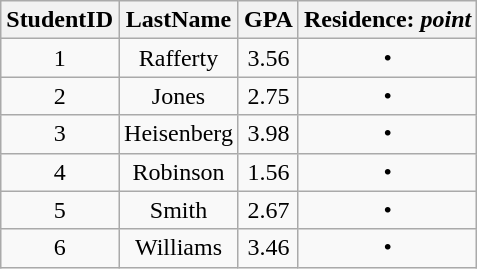<table class="wikitable" style="text-align:center; float:left; margin-right:5px">
<tr>
<th>StudentID</th>
<th>LastName</th>
<th>GPA</th>
<th>Residence: <em>point</em></th>
</tr>
<tr>
<td>1</td>
<td>Rafferty</td>
<td>3.56</td>
<td>•</td>
</tr>
<tr>
<td>2</td>
<td>Jones</td>
<td>2.75</td>
<td>•</td>
</tr>
<tr>
<td>3</td>
<td>Heisenberg</td>
<td>3.98</td>
<td>•</td>
</tr>
<tr>
<td>4</td>
<td>Robinson</td>
<td>1.56</td>
<td>•</td>
</tr>
<tr>
<td>5</td>
<td>Smith</td>
<td>2.67</td>
<td>•</td>
</tr>
<tr>
<td>6</td>
<td>Williams</td>
<td>3.46</td>
<td>•</td>
</tr>
</table>
